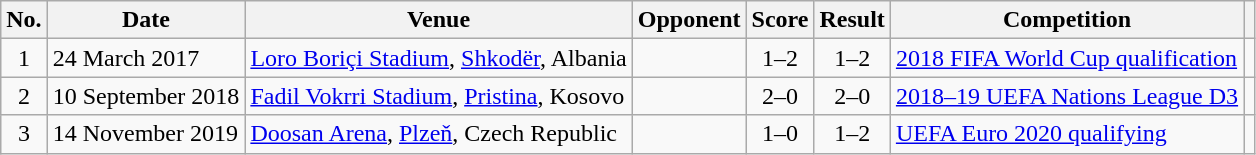<table class="wikitable sortable">
<tr>
<th scope="col">No.</th>
<th scope="col">Date</th>
<th scope="col">Venue</th>
<th scope="col">Opponent</th>
<th scope="col">Score</th>
<th scope="col">Result</th>
<th scope="col">Competition</th>
<th scope="col" class="unsortable"></th>
</tr>
<tr>
<td style="text-align:center">1</td>
<td>24 March 2017</td>
<td><a href='#'>Loro Boriçi Stadium</a>, <a href='#'>Shkodër</a>, Albania</td>
<td></td>
<td style="text-align:center">1–2</td>
<td style="text-align:center">1–2</td>
<td><a href='#'>2018 FIFA World Cup qualification</a></td>
<td></td>
</tr>
<tr>
<td style="text-align:center">2</td>
<td>10 September 2018</td>
<td><a href='#'>Fadil Vokrri Stadium</a>, <a href='#'>Pristina</a>, Kosovo</td>
<td></td>
<td style="text-align:center">2–0</td>
<td style="text-align:center">2–0</td>
<td><a href='#'>2018–19 UEFA Nations League D3</a></td>
<td></td>
</tr>
<tr>
<td style="text-align:center">3</td>
<td>14 November 2019</td>
<td><a href='#'>Doosan Arena</a>, <a href='#'>Plzeň</a>, Czech Republic</td>
<td></td>
<td style="text-align:center">1–0</td>
<td style="text-align:center">1–2</td>
<td><a href='#'>UEFA Euro 2020 qualifying</a></td>
<td></td>
</tr>
</table>
